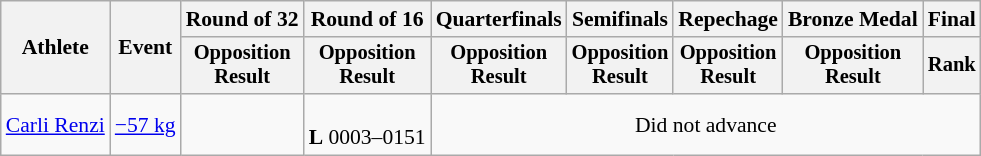<table class="wikitable" style="font-size:90%">
<tr>
<th rowspan=2>Athlete</th>
<th rowspan=2>Event</th>
<th>Round of 32</th>
<th>Round of 16</th>
<th>Quarterfinals</th>
<th>Semifinals</th>
<th>Repechage</th>
<th>Bronze Medal</th>
<th colspan=2>Final</th>
</tr>
<tr style="font-size:95%">
<th>Opposition<br>Result</th>
<th>Opposition<br>Result</th>
<th>Opposition<br>Result</th>
<th>Opposition<br>Result</th>
<th>Opposition<br>Result</th>
<th>Opposition<br>Result</th>
<th>Rank</th>
</tr>
<tr align=center>
<td align=left><a href='#'>Carli Renzi</a></td>
<td align=left><a href='#'>−57 kg</a></td>
<td></td>
<td><br><strong>L</strong> 0003–0151</td>
<td colspan=5>Did not advance</td>
</tr>
</table>
